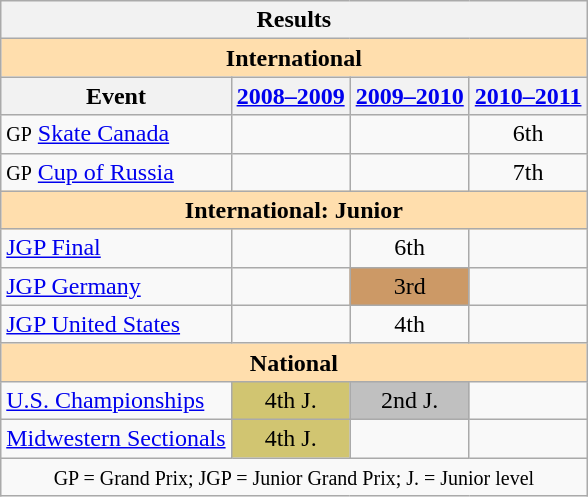<table class="wikitable" style="text-align:center">
<tr>
<th colspan="4" style="text-align:center;"><strong>Results</strong></th>
</tr>
<tr>
<th colspan="4" style="background:#ffdead; text-align:center;"><strong>International</strong></th>
</tr>
<tr>
<th>Event</th>
<th><a href='#'>2008–2009</a></th>
<th><a href='#'>2009–2010</a></th>
<th><a href='#'>2010–2011</a></th>
</tr>
<tr>
<td align=left><small>GP</small> <a href='#'>Skate Canada</a></td>
<td></td>
<td></td>
<td>6th</td>
</tr>
<tr>
<td align=left><small>GP</small> <a href='#'>Cup of Russia</a></td>
<td></td>
<td></td>
<td>7th</td>
</tr>
<tr>
<th colspan="4" style="background:#ffdead; text-align:center;"><strong>International: Junior</strong></th>
</tr>
<tr>
<td align=left><a href='#'>JGP Final</a></td>
<td></td>
<td>6th</td>
<td></td>
</tr>
<tr>
<td align=left><a href='#'>JGP Germany</a></td>
<td></td>
<td style="background:#c96;">3rd</td>
<td></td>
</tr>
<tr>
<td align=left><a href='#'>JGP United States</a></td>
<td></td>
<td>4th</td>
<td></td>
</tr>
<tr>
<th colspan="4" style="background:#ffdead; text-align:center;"><strong>National</strong></th>
</tr>
<tr>
<td align=left><a href='#'>U.S. Championships</a></td>
<td style="background:#d1c571;">4th J.</td>
<td style="background:silver;">2nd J.</td>
<td></td>
</tr>
<tr>
<td align=left><a href='#'>Midwestern Sectionals</a></td>
<td style="background:#d1c571;">4th J.</td>
<td></td>
<td></td>
</tr>
<tr>
<td colspan="4" style="text-align:center;"><small> GP = Grand Prix; JGP = Junior Grand Prix; J. = Junior level </small></td>
</tr>
</table>
